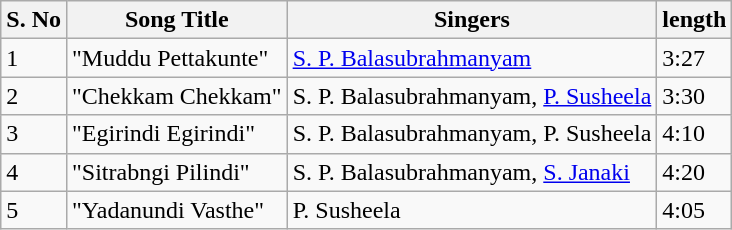<table class="wikitable">
<tr>
<th>S. No</th>
<th>Song Title</th>
<th>Singers</th>
<th>length</th>
</tr>
<tr>
<td>1</td>
<td>"Muddu Pettakunte"</td>
<td><a href='#'>S. P. Balasubrahmanyam</a></td>
<td>3:27</td>
</tr>
<tr>
<td>2</td>
<td>"Chekkam Chekkam"</td>
<td>S. P. Balasubrahmanyam, <a href='#'>P. Susheela</a></td>
<td>3:30</td>
</tr>
<tr>
<td>3</td>
<td>"Egirindi Egirindi"</td>
<td>S. P. Balasubrahmanyam, P. Susheela</td>
<td>4:10</td>
</tr>
<tr>
<td>4</td>
<td>"Sitrabngi Pilindi"</td>
<td>S. P. Balasubrahmanyam, <a href='#'>S. Janaki</a></td>
<td>4:20</td>
</tr>
<tr>
<td>5</td>
<td>"Yadanundi Vasthe"</td>
<td>P. Susheela</td>
<td>4:05</td>
</tr>
</table>
